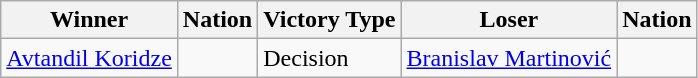<table class="wikitable sortable" style="text-align:left;">
<tr>
<th>Winner</th>
<th>Nation</th>
<th>Victory Type</th>
<th>Loser</th>
<th>Nation</th>
</tr>
<tr>
<td><a href='#'>Avtandil Koridze</a></td>
<td></td>
<td>Decision</td>
<td><a href='#'>Branislav Martinović</a></td>
<td></td>
</tr>
</table>
